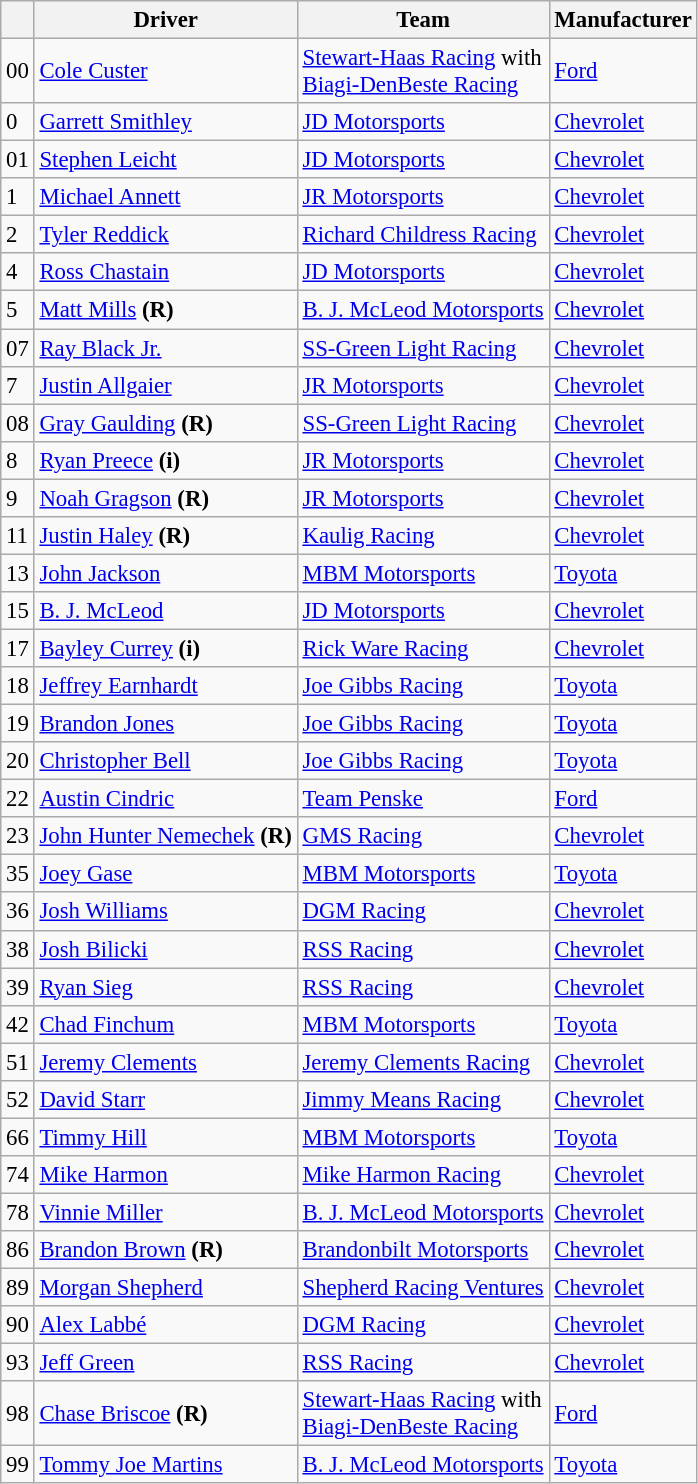<table class="wikitable" style="font-size:95%">
<tr>
<th></th>
<th>Driver</th>
<th>Team</th>
<th>Manufacturer</th>
</tr>
<tr>
<td>00</td>
<td><a href='#'>Cole Custer</a></td>
<td><a href='#'>Stewart-Haas Racing</a> with <br> <a href='#'>Biagi-DenBeste Racing</a></td>
<td><a href='#'>Ford</a></td>
</tr>
<tr>
<td>0</td>
<td><a href='#'>Garrett Smithley</a></td>
<td><a href='#'>JD Motorsports</a></td>
<td><a href='#'>Chevrolet</a></td>
</tr>
<tr>
<td>01</td>
<td><a href='#'>Stephen Leicht</a></td>
<td><a href='#'>JD Motorsports</a></td>
<td><a href='#'>Chevrolet</a></td>
</tr>
<tr>
<td>1</td>
<td><a href='#'>Michael Annett</a></td>
<td><a href='#'>JR Motorsports</a></td>
<td><a href='#'>Chevrolet</a></td>
</tr>
<tr>
<td>2</td>
<td><a href='#'>Tyler Reddick</a></td>
<td><a href='#'>Richard Childress Racing</a></td>
<td><a href='#'>Chevrolet</a></td>
</tr>
<tr>
<td>4</td>
<td><a href='#'>Ross Chastain</a></td>
<td><a href='#'>JD Motorsports</a></td>
<td><a href='#'>Chevrolet</a></td>
</tr>
<tr>
<td>5</td>
<td><a href='#'>Matt Mills</a> <strong>(R)</strong></td>
<td><a href='#'>B. J. McLeod Motorsports</a></td>
<td><a href='#'>Chevrolet</a></td>
</tr>
<tr>
<td>07</td>
<td><a href='#'>Ray Black Jr.</a></td>
<td><a href='#'>SS-Green Light Racing</a></td>
<td><a href='#'>Chevrolet</a></td>
</tr>
<tr>
<td>7</td>
<td><a href='#'>Justin Allgaier</a></td>
<td><a href='#'>JR Motorsports</a></td>
<td><a href='#'>Chevrolet</a></td>
</tr>
<tr>
<td>08</td>
<td><a href='#'>Gray Gaulding</a> <strong>(R)</strong></td>
<td><a href='#'>SS-Green Light Racing</a></td>
<td><a href='#'>Chevrolet</a></td>
</tr>
<tr>
<td>8</td>
<td><a href='#'>Ryan Preece</a> <strong>(i)</strong></td>
<td><a href='#'>JR Motorsports</a></td>
<td><a href='#'>Chevrolet</a></td>
</tr>
<tr>
<td>9</td>
<td><a href='#'>Noah Gragson</a> <strong>(R)</strong></td>
<td><a href='#'>JR Motorsports</a></td>
<td><a href='#'>Chevrolet</a></td>
</tr>
<tr>
<td>11</td>
<td><a href='#'>Justin Haley</a> <strong>(R)</strong></td>
<td><a href='#'>Kaulig Racing</a></td>
<td><a href='#'>Chevrolet</a></td>
</tr>
<tr>
<td>13</td>
<td><a href='#'>John Jackson</a></td>
<td><a href='#'>MBM Motorsports</a></td>
<td><a href='#'>Toyota</a></td>
</tr>
<tr>
<td>15</td>
<td><a href='#'>B. J. McLeod</a></td>
<td><a href='#'>JD Motorsports</a></td>
<td><a href='#'>Chevrolet</a></td>
</tr>
<tr>
<td>17</td>
<td><a href='#'>Bayley Currey</a> <strong>(i)</strong></td>
<td><a href='#'>Rick Ware Racing</a></td>
<td><a href='#'>Chevrolet</a></td>
</tr>
<tr>
<td>18</td>
<td><a href='#'>Jeffrey Earnhardt</a></td>
<td><a href='#'>Joe Gibbs Racing</a></td>
<td><a href='#'>Toyota</a></td>
</tr>
<tr>
<td>19</td>
<td><a href='#'>Brandon Jones</a></td>
<td><a href='#'>Joe Gibbs Racing</a></td>
<td><a href='#'>Toyota</a></td>
</tr>
<tr>
<td>20</td>
<td><a href='#'>Christopher Bell</a></td>
<td><a href='#'>Joe Gibbs Racing</a></td>
<td><a href='#'>Toyota</a></td>
</tr>
<tr>
<td>22</td>
<td><a href='#'>Austin Cindric</a></td>
<td><a href='#'>Team Penske</a></td>
<td><a href='#'>Ford</a></td>
</tr>
<tr>
<td>23</td>
<td><a href='#'>John Hunter Nemechek</a> <strong>(R)</strong></td>
<td><a href='#'>GMS Racing</a></td>
<td><a href='#'>Chevrolet</a></td>
</tr>
<tr>
<td>35</td>
<td><a href='#'>Joey Gase</a></td>
<td><a href='#'>MBM Motorsports</a></td>
<td><a href='#'>Toyota</a></td>
</tr>
<tr>
<td>36</td>
<td><a href='#'>Josh Williams</a></td>
<td><a href='#'>DGM Racing</a></td>
<td><a href='#'>Chevrolet</a></td>
</tr>
<tr>
<td>38</td>
<td><a href='#'>Josh Bilicki</a></td>
<td><a href='#'>RSS Racing</a></td>
<td><a href='#'>Chevrolet</a></td>
</tr>
<tr>
<td>39</td>
<td><a href='#'>Ryan Sieg</a></td>
<td><a href='#'>RSS Racing</a></td>
<td><a href='#'>Chevrolet</a></td>
</tr>
<tr>
<td>42</td>
<td><a href='#'>Chad Finchum</a></td>
<td><a href='#'>MBM Motorsports</a></td>
<td><a href='#'>Toyota</a></td>
</tr>
<tr>
<td>51</td>
<td><a href='#'>Jeremy Clements</a></td>
<td><a href='#'>Jeremy Clements Racing</a></td>
<td><a href='#'>Chevrolet</a></td>
</tr>
<tr>
<td>52</td>
<td><a href='#'>David Starr</a></td>
<td><a href='#'>Jimmy Means Racing</a></td>
<td><a href='#'>Chevrolet</a></td>
</tr>
<tr>
<td>66</td>
<td><a href='#'>Timmy Hill</a></td>
<td><a href='#'>MBM Motorsports</a></td>
<td><a href='#'>Toyota</a></td>
</tr>
<tr>
<td>74</td>
<td><a href='#'>Mike Harmon</a></td>
<td><a href='#'>Mike Harmon Racing</a></td>
<td><a href='#'>Chevrolet</a></td>
</tr>
<tr>
<td>78</td>
<td><a href='#'>Vinnie Miller</a></td>
<td><a href='#'>B. J. McLeod Motorsports</a></td>
<td><a href='#'>Chevrolet</a></td>
</tr>
<tr>
<td>86</td>
<td><a href='#'>Brandon Brown</a> <strong>(R)</strong></td>
<td><a href='#'>Brandonbilt Motorsports</a></td>
<td><a href='#'>Chevrolet</a></td>
</tr>
<tr>
<td>89</td>
<td><a href='#'>Morgan Shepherd</a></td>
<td><a href='#'>Shepherd Racing Ventures</a></td>
<td><a href='#'>Chevrolet</a></td>
</tr>
<tr>
<td>90</td>
<td><a href='#'>Alex Labbé</a></td>
<td><a href='#'>DGM Racing</a></td>
<td><a href='#'>Chevrolet</a></td>
</tr>
<tr>
<td>93</td>
<td><a href='#'>Jeff Green</a></td>
<td><a href='#'>RSS Racing</a></td>
<td><a href='#'>Chevrolet</a></td>
</tr>
<tr>
<td>98</td>
<td><a href='#'>Chase Briscoe</a> <strong>(R)</strong></td>
<td><a href='#'>Stewart-Haas Racing</a> with <br> <a href='#'>Biagi-DenBeste Racing</a></td>
<td><a href='#'>Ford</a></td>
</tr>
<tr>
<td>99</td>
<td><a href='#'>Tommy Joe Martins</a></td>
<td><a href='#'>B. J. McLeod Motorsports</a></td>
<td><a href='#'>Toyota</a></td>
</tr>
</table>
